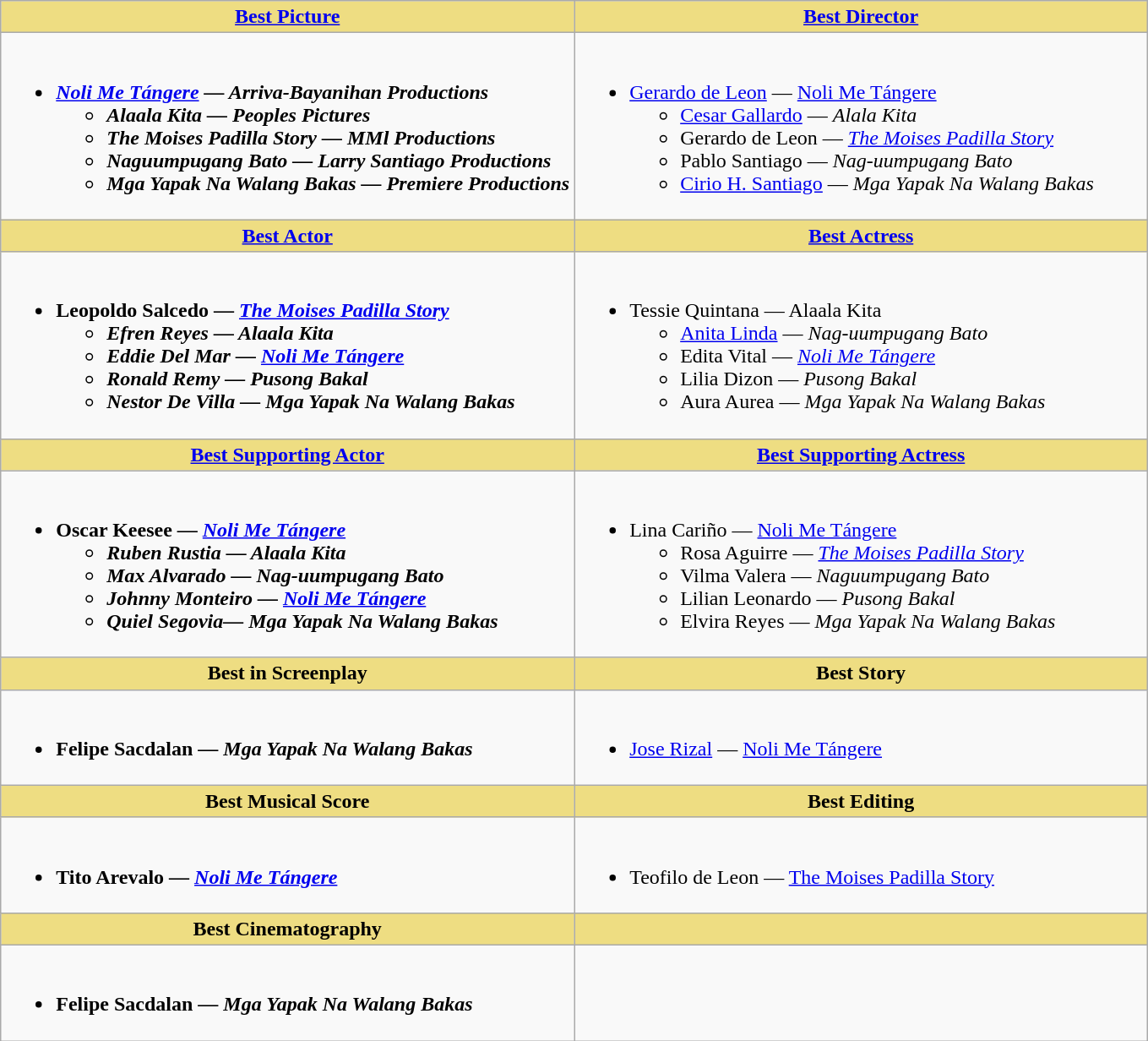<table class=wikitable>
<tr>
<th style="background:#EEDD82; width:50%"><a href='#'>Best Picture</a></th>
<th style="background:#EEDD82; width:50%"><a href='#'>Best Director</a></th>
</tr>
<tr>
<td valign="top"><br><ul><li><strong><em><a href='#'>Noli Me Tángere</a><em> — Arriva-Bayanihan Productions<strong><ul><li></em>Alaala Kita<em> — Peoples Pictures</li><li></em>The Moises Padilla Story<em> — MMl Productions</li><li></em>Naguumpugang Bato<em> — Larry Santiago Productions</li><li></em>Mga Yapak Na Walang Bakas<em> — Premiere Productions</li></ul></li></ul></td>
<td valign="top"><br><ul><li></strong><a href='#'>Gerardo de Leon</a> — </em><a href='#'>Noli Me Tángere</a></em></strong><ul><li><a href='#'>Cesar Gallardo</a> — <em>Alala Kita</em></li><li>Gerardo de Leon — <em><a href='#'>The Moises Padilla Story</a></em></li><li>Pablo Santiago — <em>Nag-uumpugang Bato</em></li><li><a href='#'>Cirio H. Santiago</a> — <em>Mga Yapak Na Walang Bakas</em></li></ul></li></ul></td>
</tr>
<tr>
<th style="background:#EEDD82; width:50%"><a href='#'>Best Actor</a></th>
<th style="background:#EEDD82; width:50%"><a href='#'>Best Actress</a></th>
</tr>
<tr>
<td valign="top"><br><ul><li><strong>Leopoldo Salcedo — <em><a href='#'>The Moises Padilla Story</a><strong><em><ul><li>Efren Reyes — </em>Alaala Kita<em></li><li>Eddie Del Mar — </em><a href='#'>Noli Me Tángere</a><em></li><li>Ronald Remy — </em>Pusong Bakal<em></li><li>Nestor De Villa — </em>Mga Yapak Na Walang Bakas<em></li></ul></li></ul></td>
<td valign="top"><br><ul><li></strong>Tessie Quintana — </em>Alaala Kita</em></strong><ul><li><a href='#'>Anita Linda</a> — <em>Nag-uumpugang Bato</em></li><li>Edita Vital — <em><a href='#'>Noli Me Tángere</a></em></li><li>Lilia Dizon — <em>Pusong Bakal</em></li><li>Aura Aurea — <em>Mga Yapak Na Walang Bakas</em></li></ul></li></ul></td>
</tr>
<tr>
<th style="background:#EEDD82; width:50%"><a href='#'>Best Supporting Actor</a></th>
<th style="background:#EEDD82; width:50%"><a href='#'>Best Supporting Actress</a></th>
</tr>
<tr>
<td valign="top"><br><ul><li><strong>Oscar Keesee — <em><a href='#'>Noli Me Tángere</a><strong><em><ul><li>Ruben Rustia — </em>Alaala Kita<em></li><li>Max Alvarado — </em>Nag-uumpugang Bato<em></li><li>Johnny Monteiro — </em><a href='#'>Noli Me Tángere</a><em></li><li>Quiel Segovia— </em>Mga Yapak Na Walang Bakas<em></li></ul></li></ul></td>
<td valign="top"><br><ul><li></strong>Lina Cariño — </em><a href='#'>Noli Me Tángere</a></em></strong><ul><li>Rosa Aguirre — <em><a href='#'>The Moises Padilla Story</a></em></li><li>Vilma Valera — <em>Naguumpugang Bato</em></li><li>Lilian Leonardo — <em>Pusong Bakal</em></li><li>Elvira Reyes — <em>Mga Yapak Na Walang Bakas</em></li></ul></li></ul></td>
</tr>
<tr>
<th style="background:#EEDD82; width:50%">Best in Screenplay</th>
<th style="background:#EEDD82; width:50%">Best Story</th>
</tr>
<tr>
<td valign="top"><br><ul><li><strong>Felipe Sacdalan — <em>Mga Yapak Na Walang Bakas<strong><em></li></ul></td>
<td valign="top"><br><ul><li></strong><a href='#'>Jose Rizal</a> — </em><a href='#'>Noli Me Tángere</a></em></strong></li></ul></td>
</tr>
<tr>
<th style="background:#EEDD82; width:50%">Best Musical Score</th>
<th style="background:#EEDD82; width:50%">Best Editing</th>
</tr>
<tr>
<td valign="top"><br><ul><li><strong>Tito Arevalo — <em><a href='#'>Noli Me Tángere</a><strong><em></li></ul></td>
<td valign="top"><br><ul><li></strong> Teofilo de Leon  — </em><a href='#'>The Moises Padilla Story</a></em></strong></li></ul></td>
</tr>
<tr>
<th style="background:#EEDD82; width:50%">Best Cinematography</th>
<th style="background:#EEDD82; width:50%"></th>
</tr>
<tr>
<td valign="top"><br><ul><li><strong>Felipe Sacdalan — <em>Mga Yapak Na Walang Bakas<strong><em></li></ul></td>
<td valign="top"></td>
</tr>
</table>
